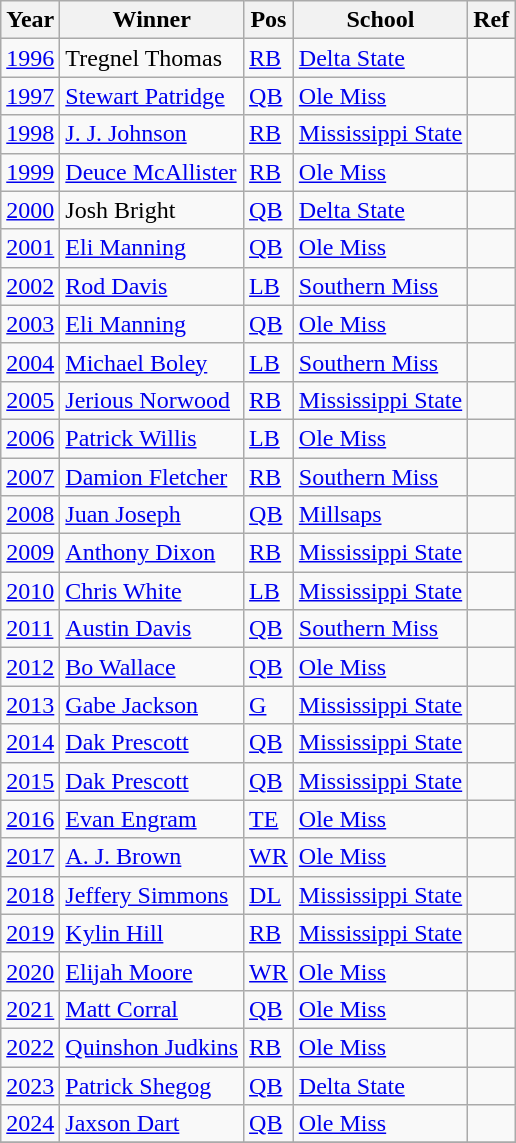<table class="wikitable sortable">
<tr>
<th>Year</th>
<th>Winner</th>
<th>Pos</th>
<th>School</th>
<th class="unsortable">Ref</th>
</tr>
<tr>
<td><a href='#'>1996</a></td>
<td>Tregnel Thomas</td>
<td><a href='#'>RB</a></td>
<td><a href='#'>Delta State</a></td>
<td></td>
</tr>
<tr>
<td><a href='#'>1997</a></td>
<td><a href='#'>Stewart Patridge</a></td>
<td><a href='#'>QB</a></td>
<td><a href='#'>Ole Miss</a></td>
<td></td>
</tr>
<tr>
<td><a href='#'>1998</a></td>
<td><a href='#'>J. J. Johnson</a></td>
<td><a href='#'>RB</a></td>
<td><a href='#'>Mississippi State</a></td>
<td></td>
</tr>
<tr>
<td><a href='#'>1999</a></td>
<td><a href='#'>Deuce McAllister</a></td>
<td><a href='#'>RB</a></td>
<td><a href='#'>Ole Miss</a></td>
<td></td>
</tr>
<tr>
<td><a href='#'>2000</a></td>
<td>Josh Bright</td>
<td><a href='#'>QB</a></td>
<td><a href='#'>Delta State</a></td>
<td></td>
</tr>
<tr>
<td><a href='#'>2001</a></td>
<td><a href='#'>Eli Manning</a></td>
<td><a href='#'>QB</a></td>
<td><a href='#'>Ole Miss</a></td>
<td></td>
</tr>
<tr>
<td><a href='#'>2002</a></td>
<td><a href='#'>Rod Davis</a></td>
<td><a href='#'>LB</a></td>
<td><a href='#'>Southern Miss</a></td>
<td></td>
</tr>
<tr>
<td><a href='#'>2003</a></td>
<td><a href='#'>Eli Manning</a></td>
<td><a href='#'>QB</a></td>
<td><a href='#'>Ole Miss</a></td>
<td></td>
</tr>
<tr>
<td><a href='#'>2004</a></td>
<td><a href='#'>Michael Boley</a></td>
<td><a href='#'>LB</a></td>
<td><a href='#'>Southern Miss</a></td>
<td></td>
</tr>
<tr>
<td><a href='#'>2005</a></td>
<td><a href='#'>Jerious Norwood</a></td>
<td><a href='#'>RB</a></td>
<td><a href='#'>Mississippi State</a></td>
<td></td>
</tr>
<tr>
<td><a href='#'>2006</a></td>
<td><a href='#'>Patrick Willis</a></td>
<td><a href='#'>LB</a></td>
<td><a href='#'>Ole Miss</a></td>
<td></td>
</tr>
<tr>
<td><a href='#'>2007</a></td>
<td><a href='#'>Damion Fletcher</a></td>
<td><a href='#'>RB</a></td>
<td><a href='#'>Southern Miss</a></td>
<td></td>
</tr>
<tr>
<td><a href='#'>2008</a></td>
<td><a href='#'>Juan Joseph</a></td>
<td><a href='#'>QB</a></td>
<td><a href='#'>Millsaps</a></td>
<td></td>
</tr>
<tr>
<td><a href='#'>2009</a></td>
<td><a href='#'>Anthony Dixon</a></td>
<td><a href='#'>RB</a></td>
<td><a href='#'>Mississippi State</a></td>
<td></td>
</tr>
<tr>
<td><a href='#'>2010</a></td>
<td><a href='#'>Chris White</a></td>
<td><a href='#'>LB</a></td>
<td><a href='#'>Mississippi State</a></td>
<td></td>
</tr>
<tr>
<td><a href='#'>2011</a></td>
<td><a href='#'>Austin Davis</a></td>
<td><a href='#'>QB</a></td>
<td><a href='#'>Southern Miss</a></td>
<td></td>
</tr>
<tr>
<td><a href='#'>2012</a></td>
<td><a href='#'>Bo Wallace</a></td>
<td><a href='#'>QB</a></td>
<td><a href='#'>Ole Miss</a></td>
<td></td>
</tr>
<tr>
<td><a href='#'>2013</a></td>
<td><a href='#'>Gabe Jackson</a></td>
<td><a href='#'>G</a></td>
<td><a href='#'>Mississippi State</a></td>
<td></td>
</tr>
<tr>
<td><a href='#'>2014</a></td>
<td><a href='#'>Dak Prescott</a></td>
<td><a href='#'>QB</a></td>
<td><a href='#'>Mississippi State</a></td>
<td></td>
</tr>
<tr>
<td><a href='#'>2015</a></td>
<td><a href='#'>Dak Prescott</a></td>
<td><a href='#'>QB</a></td>
<td><a href='#'>Mississippi State</a></td>
<td></td>
</tr>
<tr>
<td><a href='#'>2016</a></td>
<td><a href='#'>Evan Engram</a></td>
<td><a href='#'>TE</a></td>
<td><a href='#'>Ole Miss</a></td>
<td></td>
</tr>
<tr>
<td><a href='#'>2017</a></td>
<td><a href='#'>A. J. Brown</a></td>
<td><a href='#'>WR</a></td>
<td><a href='#'>Ole Miss</a></td>
<td></td>
</tr>
<tr>
<td><a href='#'>2018</a></td>
<td><a href='#'>Jeffery Simmons</a></td>
<td><a href='#'>DL</a></td>
<td><a href='#'>Mississippi State</a></td>
<td></td>
</tr>
<tr>
<td><a href='#'>2019</a></td>
<td><a href='#'>Kylin Hill</a></td>
<td><a href='#'>RB</a></td>
<td><a href='#'>Mississippi State</a></td>
<td></td>
</tr>
<tr>
<td><a href='#'>2020</a></td>
<td><a href='#'>Elijah Moore</a></td>
<td><a href='#'>WR</a></td>
<td><a href='#'>Ole Miss</a></td>
<td></td>
</tr>
<tr>
<td><a href='#'>2021</a></td>
<td><a href='#'>Matt Corral</a></td>
<td><a href='#'>QB</a></td>
<td><a href='#'>Ole Miss</a></td>
<td></td>
</tr>
<tr>
<td><a href='#'>2022</a></td>
<td><a href='#'>Quinshon Judkins</a></td>
<td><a href='#'>RB</a></td>
<td><a href='#'>Ole Miss</a></td>
<td></td>
</tr>
<tr>
<td><a href='#'>2023</a></td>
<td><a href='#'>Patrick Shegog</a></td>
<td><a href='#'>QB</a></td>
<td><a href='#'>Delta State</a></td>
<td></td>
</tr>
<tr>
<td><a href='#'>2024</a></td>
<td><a href='#'>Jaxson Dart</a></td>
<td><a href='#'>QB</a></td>
<td><a href='#'>Ole Miss</a></td>
<td></td>
</tr>
<tr>
</tr>
</table>
